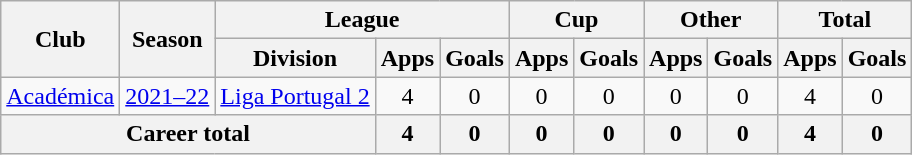<table class="wikitable" style="text-align: center">
<tr>
<th rowspan="2">Club</th>
<th rowspan="2">Season</th>
<th colspan="3">League</th>
<th colspan="2">Cup</th>
<th colspan="2">Other</th>
<th colspan="2">Total</th>
</tr>
<tr>
<th>Division</th>
<th>Apps</th>
<th>Goals</th>
<th>Apps</th>
<th>Goals</th>
<th>Apps</th>
<th>Goals</th>
<th>Apps</th>
<th>Goals</th>
</tr>
<tr>
<td><a href='#'>Académica</a></td>
<td><a href='#'>2021–22</a></td>
<td><a href='#'>Liga Portugal 2</a></td>
<td>4</td>
<td>0</td>
<td>0</td>
<td>0</td>
<td>0</td>
<td>0</td>
<td>4</td>
<td>0</td>
</tr>
<tr>
<th colspan="3"><strong>Career total</strong></th>
<th>4</th>
<th>0</th>
<th>0</th>
<th>0</th>
<th>0</th>
<th>0</th>
<th>4</th>
<th>0</th>
</tr>
</table>
